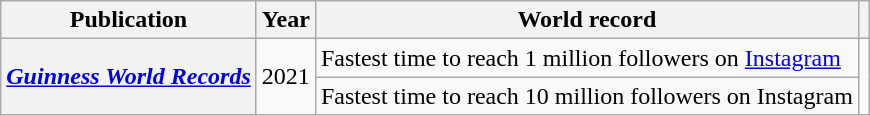<table class="wikitable sortable plainrowheaders">
<tr>
<th scope="col">Publication</th>
<th scope="col">Year</th>
<th scope="col">World record</th>
<th scope="col" class="unsortable"></th>
</tr>
<tr>
<th rowspan="2" scope="row"><em><a href='#'>Guinness World Records</a></em></th>
<td rowspan="2">2021</td>
<td>Fastest time to reach 1 million followers on <a href='#'>Instagram</a></td>
<td style="text-align:center;" rowspan="2"></td>
</tr>
<tr>
<td>Fastest time to reach 10 million followers on Instagram</td>
</tr>
</table>
